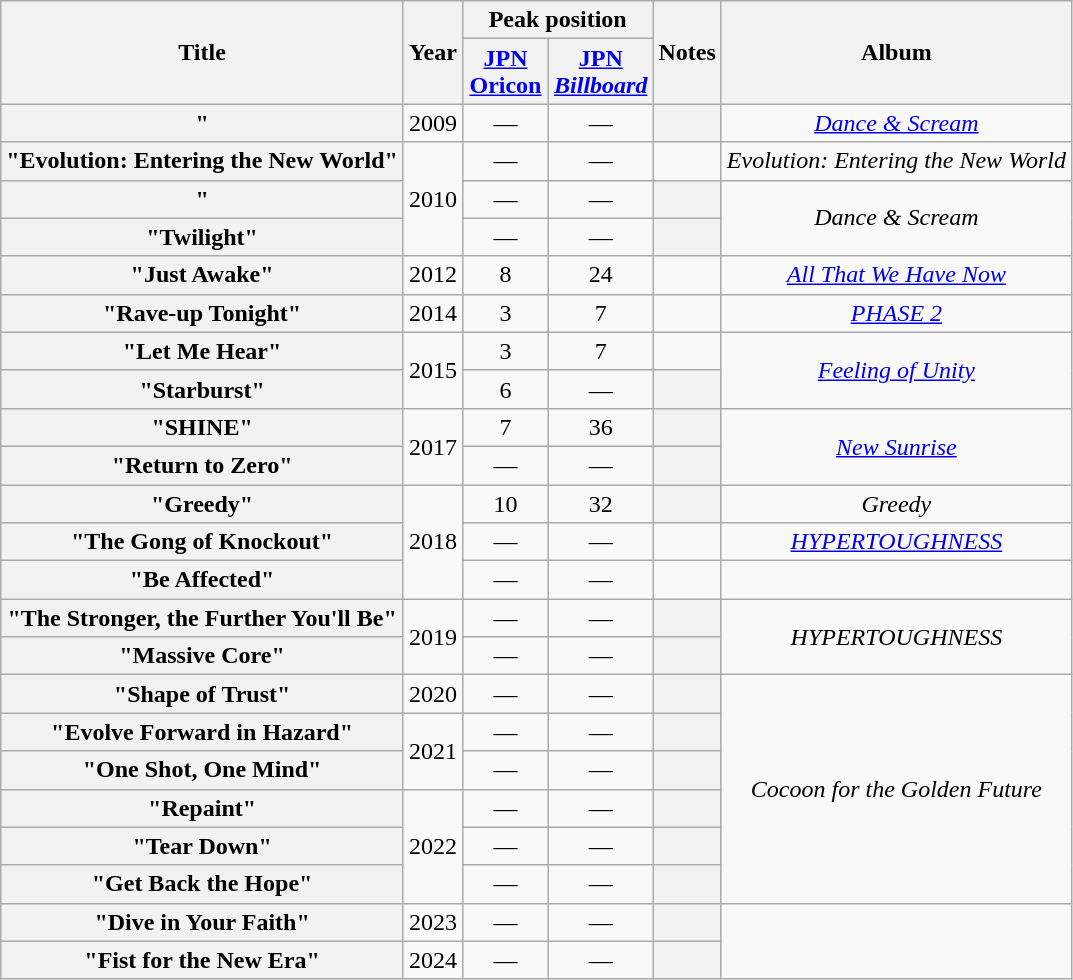<table class="wikitable plainrowheaders">
<tr>
<th scope="col" rowspan="2">Title</th>
<th scope="col" rowspan="2">Year</th>
<th scope="col" colspan="2">Peak position</th>
<th scope="col" rowspan="2">Notes</th>
<th scope="col" rowspan="2">Album</th>
</tr>
<tr>
<th style="width:50px;" scope="col"><a href='#'>JPN <br>Oricon</a><br></th>
<th style="width:50px;" scope="col"><a href='#'>JPN <br><em>Billboard</em></a></th>
</tr>
<tr>
<th scope="row">"</th>
<td>2009</td>
<td align="center">—</td>
<td align="center">—</td>
<th></th>
<td align="center"><em><a href='#'>Dance & Scream</a></em></td>
</tr>
<tr>
<th scope="row">"Evolution: Entering the New World"</th>
<td rowspan="3">2010</td>
<td align="center">—</td>
<td align="center">—</td>
<td></td>
<td align="center"><em>Evolution: Entering the New World</em></td>
</tr>
<tr>
<th scope="row">"</th>
<td align="center">—</td>
<td align="center">—</td>
<th></th>
<td rowspan="2" align="center"><em>Dance & Scream</em></td>
</tr>
<tr>
<th scope="row">"Twilight"</th>
<td align="center">—</td>
<td align="center">—</td>
<th></th>
</tr>
<tr>
<th scope="row">"Just Awake"</th>
<td>2012</td>
<td align="center">8</td>
<td align="center">24</td>
<td></td>
<td align="center"><em><a href='#'>All That We Have Now</a></em></td>
</tr>
<tr>
<th scope="row">"Rave-up Tonight"</th>
<td>2014</td>
<td align="center">3</td>
<td align="center">7</td>
<td></td>
<td align="center"><em><a href='#'>PHASE 2</a></em></td>
</tr>
<tr>
<th scope="row">"Let Me Hear"</th>
<td rowspan="2">2015</td>
<td align="center">3</td>
<td align="center">7</td>
<td></td>
<td rowspan="2" align="center"><em><a href='#'>Feeling of Unity</a></em></td>
</tr>
<tr>
<th scope="row">"Starburst"</th>
<td align="center">6</td>
<td align="center">—</td>
<th></th>
</tr>
<tr>
<th scope="row">"SHINE"</th>
<td rowspan="2">2017</td>
<td align="center">7</td>
<td align="center">36</td>
<th></th>
<td rowspan="2" align="center"><em><a href='#'>New Sunrise</a></em></td>
</tr>
<tr>
<th scope="row">"Return to Zero"</th>
<td align="center">—</td>
<td align="center">—</td>
<th></th>
</tr>
<tr>
<th scope="row">"Greedy"</th>
<td rowspan="3">2018</td>
<td align="center">10</td>
<td align="center">32</td>
<th></th>
<td align="center"><em>Greedy</em></td>
</tr>
<tr>
<th scope="row">"The Gong of Knockout"</th>
<td align="center">—</td>
<td align="center">—</td>
<td></td>
<td align="center"><em><a href='#'>HYPERTOUGHNESS</a></em></td>
</tr>
<tr>
<th scope="row">"Be Affected"<br></th>
<td align="center">—</td>
<td align="center">—</td>
<td></td>
<td></td>
</tr>
<tr>
<th scope="row">"The Stronger, the Further You'll Be"</th>
<td rowspan="2">2019</td>
<td align="center">—</td>
<td align="center">—</td>
<th></th>
<td rowspan="2" align="center"><em>HYPERTOUGHNESS</em></td>
</tr>
<tr>
<th scope="row">"Massive Core"</th>
<td align="center">—</td>
<td align="center">—</td>
<th></th>
</tr>
<tr>
<th scope="row">"Shape of Trust"</th>
<td>2020</td>
<td align="center">—</td>
<td align="center">—</td>
<th></th>
<td rowspan="6" align="center"><em>Cocoon for the Golden Future</em></td>
</tr>
<tr>
<th scope="row">"Evolve Forward in Hazard"</th>
<td rowspan="2">2021</td>
<td align="center">—</td>
<td align="center">—</td>
<th></th>
</tr>
<tr>
<th scope="row">"One Shot, One Mind"</th>
<td align="center">—</td>
<td align="center">—</td>
<th></th>
</tr>
<tr>
<th scope="row">"Repaint"</th>
<td rowspan="3">2022</td>
<td align="center">—</td>
<td align="center">—</td>
<th></th>
</tr>
<tr>
<th scope="row">"Tear Down"</th>
<td align="center">—</td>
<td align="center">—</td>
<th></th>
</tr>
<tr>
<th scope="row">"Get Back the Hope"</th>
<td align="center">—</td>
<td align="center">—</td>
<th></th>
</tr>
<tr>
<th scope="row">"Dive in Your Faith"</th>
<td rowspan="1">2023</td>
<td align="center">—</td>
<td align="center">—</td>
<th></th>
</tr>
<tr>
<th scope="row">"Fist for the New Era"</th>
<td rowspan="1">2024</td>
<td align="center">—</td>
<td align="center">—</td>
<th></th>
</tr>
</table>
